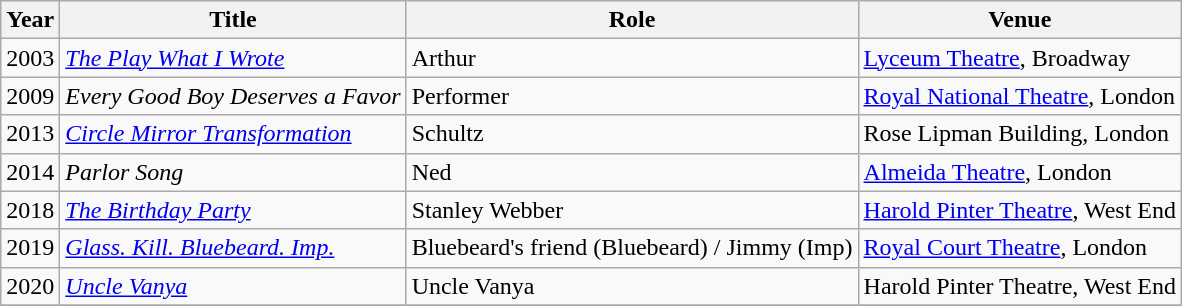<table class="wikitable">
<tr>
<th>Year</th>
<th>Title</th>
<th>Role</th>
<th>Venue</th>
</tr>
<tr>
<td>2003</td>
<td><em><a href='#'>The Play What I Wrote</a></em></td>
<td>Arthur</td>
<td><a href='#'>Lyceum Theatre</a>, Broadway</td>
</tr>
<tr>
<td>2009</td>
<td><em>Every Good Boy Deserves a Favor</em></td>
<td>Performer</td>
<td><a href='#'>Royal National Theatre</a>, London</td>
</tr>
<tr>
<td>2013</td>
<td><em><a href='#'>Circle Mirror Transformation</a></em></td>
<td>Schultz</td>
<td>Rose Lipman Building, London</td>
</tr>
<tr>
<td>2014</td>
<td><em>Parlor Song</em></td>
<td>Ned</td>
<td><a href='#'>Almeida Theatre</a>, London</td>
</tr>
<tr>
<td>2018</td>
<td><em><a href='#'>The Birthday Party</a></em></td>
<td>Stanley Webber</td>
<td><a href='#'>Harold Pinter Theatre</a>, West End</td>
</tr>
<tr>
<td>2019</td>
<td><em><a href='#'>Glass. Kill. Bluebeard. Imp.</a></em></td>
<td>Bluebeard's friend (Bluebeard) / Jimmy (Imp)</td>
<td><a href='#'>Royal Court Theatre</a>, London</td>
</tr>
<tr>
<td>2020</td>
<td><em><a href='#'>Uncle Vanya</a></em></td>
<td>Uncle Vanya</td>
<td>Harold Pinter Theatre, West End</td>
</tr>
<tr>
</tr>
</table>
